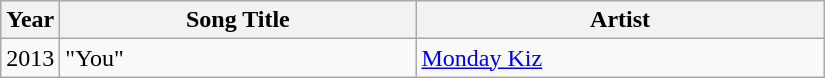<table class="wikitable" style="width:550px">
<tr>
<th width=10>Year</th>
<th>Song Title</th>
<th>Artist</th>
</tr>
<tr>
<td>2013</td>
<td>"You" </td>
<td><a href='#'>Monday Kiz</a></td>
</tr>
</table>
